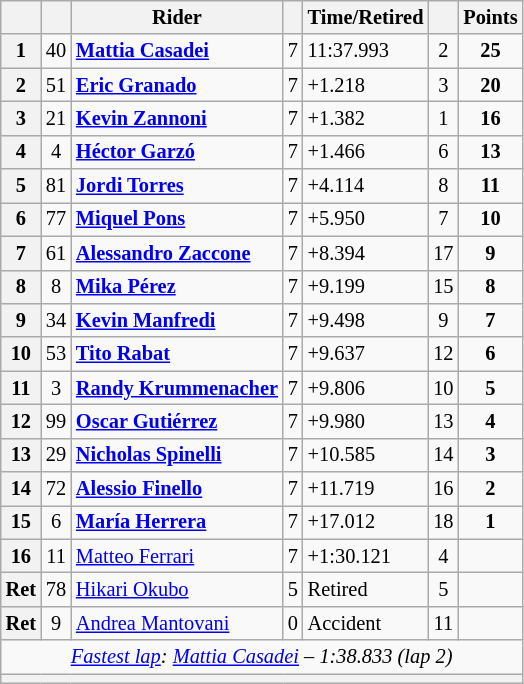<table class="wikitable sortable" style="font-size: 85%;">
<tr>
<th scope="col"></th>
<th scope="col"></th>
<th scope="col">Rider</th>
<th scope="col" class="unsortable"></th>
<th scope="col" class="unsortable">Time/Retired</th>
<th scope="col"></th>
<th scope="col">Points</th>
</tr>
<tr>
<th scope="row">1</th>
<td align="center">40</td>
<td data-sort-value="cas"> <strong><a href='#'>Mattia Casadei</a></strong></td>
<td>7</td>
<td>11:37.993</td>
<td align="center">2</td>
<td align="center"><strong>25</strong></td>
</tr>
<tr>
<th scope="row">2</th>
<td align="center">51</td>
<td data-sort-value="gra"><strong> <a href='#'>Eric Granado</a></strong></td>
<td>7</td>
<td>+1.218</td>
<td align="center">3</td>
<td align="center"><strong>20</strong></td>
</tr>
<tr>
<th scope="row">3</th>
<td align="center">21</td>
<td data-sort-value="zan"> <strong><a href='#'>Kevin Zannoni</a></strong></td>
<td>7</td>
<td>+1.382</td>
<td align="center">1</td>
<td align="center"><strong>16</strong></td>
</tr>
<tr>
<th scope="row">4</th>
<td align="center">4</td>
<td data-sort-value="gar"> <strong><a href='#'>Héctor Garzó</a></strong></td>
<td>7</td>
<td>+1.466</td>
<td align="center">6</td>
<td align="center"><strong>13</strong></td>
</tr>
<tr>
<th scope="row">5</th>
<td align="center">81</td>
<td data-sort-value="tor"> <strong><a href='#'>Jordi Torres</a></strong></td>
<td>7</td>
<td>+4.114</td>
<td align="center">8</td>
<td align="center"><strong>11</strong></td>
</tr>
<tr>
<th scope="row">6</th>
<td align="center">77</td>
<td data-sort-value="pon"> <strong><a href='#'>Miquel Pons</a></strong></td>
<td>7</td>
<td>+5.950</td>
<td align="center">7</td>
<td align="center"><strong>10</strong></td>
</tr>
<tr>
<th scope="row">7</th>
<td align="center">61</td>
<td data-sort-value="zac"> <strong><a href='#'>Alessandro Zaccone</a></strong></td>
<td>7</td>
<td>+8.394</td>
<td align="center">17</td>
<td align="center"><strong>9</strong></td>
</tr>
<tr>
<th scope="row">8</th>
<td align="center">8</td>
<td data-sort-value="per"> <strong><a href='#'>Mika Pérez</a></strong></td>
<td>7</td>
<td>+9.199</td>
<td align="center">15</td>
<td align="center"><strong>8</strong></td>
</tr>
<tr>
<th scope="row">9</th>
<td align="center">34</td>
<td data-sort-value="manf"> <strong><a href='#'>Kevin Manfredi</a></strong></td>
<td>7</td>
<td>+9.498</td>
<td align="center">9</td>
<td align="center"><strong>7</strong></td>
</tr>
<tr>
<th scope="row">10</th>
<td align="center">53</td>
<td data-sort-value="rab"> <strong><a href='#'>Tito Rabat</a></strong></td>
<td>7</td>
<td>+9.637</td>
<td align="center">12</td>
<td align="center"><strong>6</strong></td>
</tr>
<tr>
<th scope="row">11</th>
<td align="center">3</td>
<td data-sort-value="kru"> <strong><a href='#'>Randy Krummenacher</a></strong></td>
<td>7</td>
<td>+9.806</td>
<td align="center">10</td>
<td align="center"><strong>5</strong></td>
</tr>
<tr>
<th scope="row">12</th>
<td align="center">99</td>
<td data-sort-value="gut"> <strong><a href='#'>Oscar Gutiérrez</a></strong></td>
<td>7</td>
<td>+9.980</td>
<td align="center">13</td>
<td align="center"><strong>4</strong></td>
</tr>
<tr>
<th scope="row">13</th>
<td align="center">29</td>
<td data-sort-value="spi"> <strong><a href='#'>Nicholas Spinelli</a></strong></td>
<td>7</td>
<td>+10.585</td>
<td align="center">14</td>
<td align="center"><strong>3</strong></td>
</tr>
<tr>
<th scope="row">14</th>
<td align="center">72</td>
<td data-sort-value="fin"> <strong><a href='#'>Alessio Finello</a></strong></td>
<td>7</td>
<td>+11.719</td>
<td align="center">16</td>
<td align="center"><strong>2</strong></td>
</tr>
<tr>
<th scope="row">15</th>
<td align="center">6</td>
<td data-sort-value="her"> <strong><a href='#'>María Herrera</a></strong></td>
<td>7</td>
<td>+17.012</td>
<td align="center">18</td>
<td align="center"><strong>1</strong></td>
</tr>
<tr>
<th scope="row">16</th>
<td align="center">11</td>
<td data-sort-value="fer"> <a href='#'>Matteo Ferrari</a></td>
<td>7</td>
<td>+1:30.121</td>
<td align="center">4</td>
<td></td>
</tr>
<tr>
<th scope="row">Ret</th>
<td align="center">78</td>
<td data-sort-value="oku"> <a href='#'>Hikari Okubo</a></td>
<td>5</td>
<td>Retired</td>
<td align="center">5</td>
<td></td>
</tr>
<tr>
<th scope="row">Ret</th>
<td align="center">9</td>
<td data-sort-value="mant"> <a href='#'>Andrea Mantovani</a></td>
<td>0</td>
<td>Accident</td>
<td align="center">11</td>
<td></td>
</tr>
<tr class="sortbottom">
<td colspan="7" style="text-align:center"><em><a href='#'>Fastest lap</a>:  <a href='#'>Mattia Casadei</a> – 1:38.833 (lap 2)</em></td>
</tr>
<tr>
<th colspan="7"></th>
</tr>
</table>
